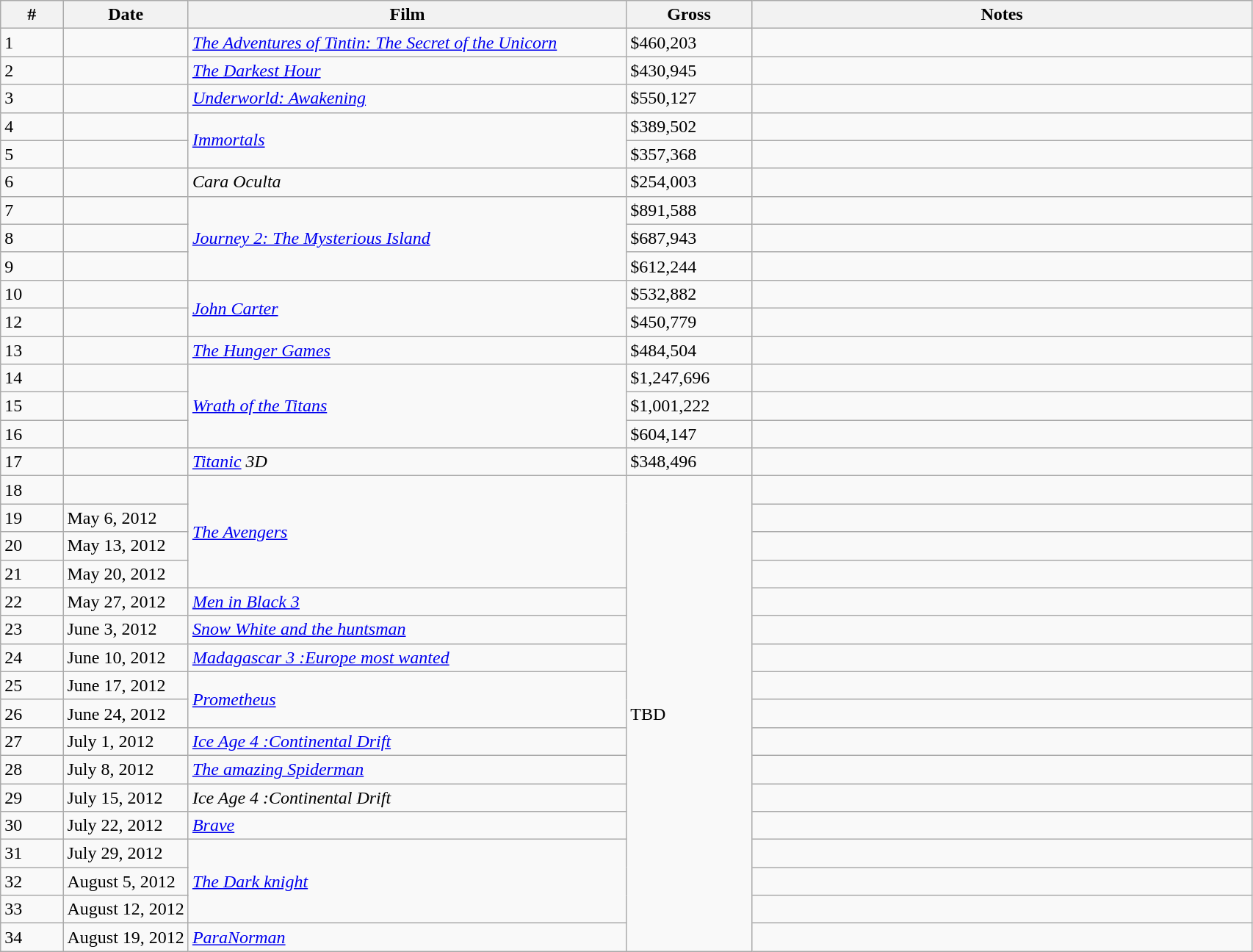<table class="wikitable sortable">
<tr>
<th width="5%">#</th>
<th width="10%">Date</th>
<th width="35%">Film</th>
<th width="10%">Gross</th>
<th>Notes</th>
</tr>
<tr>
<td>1</td>
<td></td>
<td><em><a href='#'>The Adventures of Tintin: The Secret of the Unicorn</a></em></td>
<td>$460,203</td>
<td></td>
</tr>
<tr>
<td>2</td>
<td></td>
<td><em><a href='#'>The Darkest Hour</a></em></td>
<td>$430,945</td>
<td></td>
</tr>
<tr>
<td>3</td>
<td></td>
<td><em><a href='#'>Underworld: Awakening</a></em></td>
<td>$550,127</td>
<td></td>
</tr>
<tr>
<td>4</td>
<td></td>
<td rowspan="2"><em><a href='#'>Immortals</a></em></td>
<td>$389,502</td>
<td></td>
</tr>
<tr>
<td>5</td>
<td></td>
<td>$357,368</td>
<td></td>
</tr>
<tr>
<td>6</td>
<td></td>
<td><em>Cara Oculta</em></td>
<td>$254,003</td>
<td></td>
</tr>
<tr>
<td>7</td>
<td></td>
<td rowspan="3"><em><a href='#'>Journey 2: The Mysterious Island</a></em></td>
<td>$891,588</td>
<td></td>
</tr>
<tr>
<td>8</td>
<td></td>
<td>$687,943</td>
<td></td>
</tr>
<tr>
<td>9</td>
<td></td>
<td>$612,244</td>
<td></td>
</tr>
<tr>
<td>10</td>
<td></td>
<td rowspan="2"><em><a href='#'>John Carter</a></em></td>
<td>$532,882</td>
<td></td>
</tr>
<tr>
<td>12</td>
<td></td>
<td>$450,779</td>
<td></td>
</tr>
<tr>
<td>13</td>
<td></td>
<td><em><a href='#'>The Hunger Games</a></em></td>
<td>$484,504</td>
<td></td>
</tr>
<tr>
<td>14</td>
<td></td>
<td rowspan="3"><em><a href='#'>Wrath of the Titans</a></em></td>
<td>$1,247,696</td>
<td></td>
</tr>
<tr>
<td>15</td>
<td></td>
<td>$1,001,222</td>
<td></td>
</tr>
<tr>
<td>16</td>
<td></td>
<td>$604,147</td>
<td></td>
</tr>
<tr>
<td>17</td>
<td></td>
<td><em><a href='#'>Titanic</a> 3D</em></td>
<td>$348,496</td>
<td></td>
</tr>
<tr>
<td>18</td>
<td></td>
<td rowspan="4"><em><a href='#'>The Avengers</a></em></td>
<td rowspan="17">TBD</td>
<td></td>
</tr>
<tr>
<td>19</td>
<td>May 6, 2012</td>
<td></td>
</tr>
<tr>
<td>20</td>
<td>May 13, 2012</td>
<td></td>
</tr>
<tr>
<td>21</td>
<td>May 20, 2012</td>
<td></td>
</tr>
<tr>
<td>22</td>
<td>May 27, 2012</td>
<td><em><a href='#'>Men in Black 3</a></em></td>
<td></td>
</tr>
<tr>
<td>23</td>
<td>June 3, 2012</td>
<td><em><a href='#'>Snow White and the huntsman</a></em></td>
<td></td>
</tr>
<tr>
<td>24</td>
<td>June 10, 2012</td>
<td><em><a href='#'>Madagascar 3 :Europe most wanted</a></em></td>
<td></td>
</tr>
<tr>
<td>25</td>
<td>June 17, 2012</td>
<td rowspan="2"><em><a href='#'>Prometheus</a></em></td>
<td></td>
</tr>
<tr>
<td>26</td>
<td>June 24, 2012</td>
<td></td>
</tr>
<tr>
<td>27</td>
<td>July 1, 2012</td>
<td><em><a href='#'>Ice Age 4 :Continental Drift</a></em></td>
<td></td>
</tr>
<tr>
<td>28</td>
<td>July 8, 2012</td>
<td><em><a href='#'>The amazing Spiderman</a></em></td>
<td></td>
</tr>
<tr>
<td>29</td>
<td>July 15, 2012</td>
<td><em>Ice Age 4 :Continental Drift</em></td>
<td></td>
</tr>
<tr>
<td>30</td>
<td>July 22, 2012</td>
<td><em><a href='#'>Brave</a></em></td>
<td></td>
</tr>
<tr>
<td>31</td>
<td>July 29, 2012</td>
<td rowspan="3"><em><a href='#'>The Dark knight</a></em></td>
<td></td>
</tr>
<tr>
<td>32</td>
<td>August 5, 2012</td>
<td></td>
</tr>
<tr>
<td>33</td>
<td>August 12, 2012</td>
<td></td>
</tr>
<tr>
<td>34</td>
<td>August 19, 2012</td>
<td><em><a href='#'>ParaNorman</a></em></td>
<td></td>
</tr>
</table>
